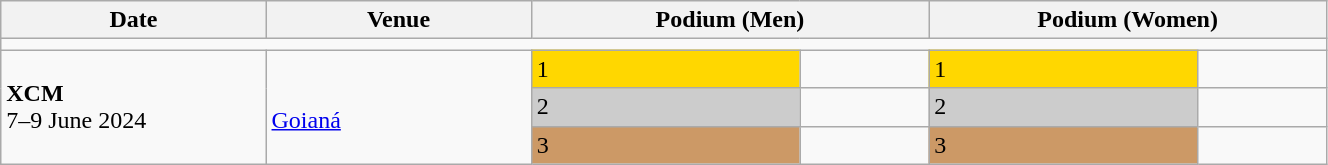<table class="wikitable" width=70%>
<tr>
<th>Date</th>
<th width=20%>Venue</th>
<th colspan=2 width=30%>Podium (Men)</th>
<th colspan=2 width=30%>Podium (Women)</th>
</tr>
<tr>
<td colspan=6></td>
</tr>
<tr>
<td rowspan=3><strong>XCM</strong> <br> 7–9 June 2024</td>
<td rowspan=3><br><a href='#'>Goianá</a></td>
<td bgcolor=FFD700>1</td>
<td></td>
<td bgcolor=FFD700>1</td>
<td></td>
</tr>
<tr>
<td bgcolor=CCCCCC>2</td>
<td></td>
<td bgcolor=CCCCCC>2</td>
<td></td>
</tr>
<tr>
<td bgcolor=CC9966>3</td>
<td></td>
<td bgcolor=CC9966>3</td>
<td></td>
</tr>
</table>
